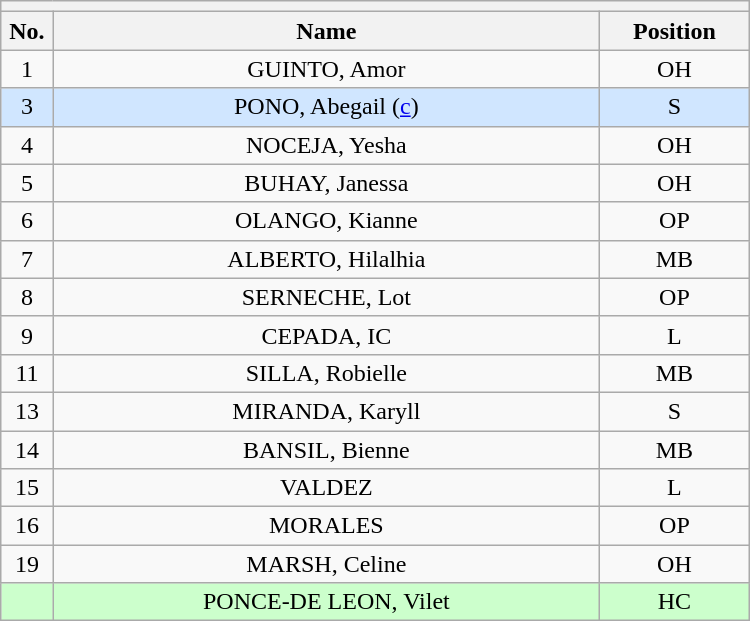<table class="wikitable mw-collapsible mw-collapsed" style="text-align:center; width:500px; border:none">
<tr>
<th style="text-align:center" colspan="3"></th>
</tr>
<tr>
<th style="width:7%">No.</th>
<th>Name</th>
<th style="width:20%">Position</th>
</tr>
<tr>
<td>1</td>
<td>GUINTO, Amor</td>
<td>OH</td>
</tr>
<tr bgcolor=#D0E6FF>
<td>3</td>
<td>PONO, Abegail (<a href='#'>c</a>)</td>
<td>S</td>
</tr>
<tr>
<td>4</td>
<td>NOCEJA, Yesha</td>
<td>OH</td>
</tr>
<tr>
<td>5</td>
<td>BUHAY, Janessa</td>
<td>OH</td>
</tr>
<tr>
<td>6</td>
<td>OLANGO, Kianne</td>
<td>OP</td>
</tr>
<tr>
<td>7</td>
<td>ALBERTO, Hilalhia</td>
<td>MB</td>
</tr>
<tr>
<td>8</td>
<td>SERNECHE, Lot</td>
<td>OP</td>
</tr>
<tr>
<td>9</td>
<td>CEPADA, IC</td>
<td>L</td>
</tr>
<tr>
<td>11</td>
<td>SILLA, Robielle</td>
<td>MB</td>
</tr>
<tr>
<td>13</td>
<td>MIRANDA, Karyll</td>
<td>S</td>
</tr>
<tr>
<td>14</td>
<td>BANSIL, Bienne</td>
<td>MB</td>
</tr>
<tr>
<td>15</td>
<td>VALDEZ</td>
<td>L</td>
</tr>
<tr>
<td>16</td>
<td>MORALES</td>
<td>OP</td>
</tr>
<tr>
<td>19</td>
<td>MARSH, Celine</td>
<td>OH</td>
</tr>
<tr bgcolor=#CCFFCC>
<td></td>
<td>PONCE-DE LEON, Vilet</td>
<td>HC</td>
</tr>
</table>
